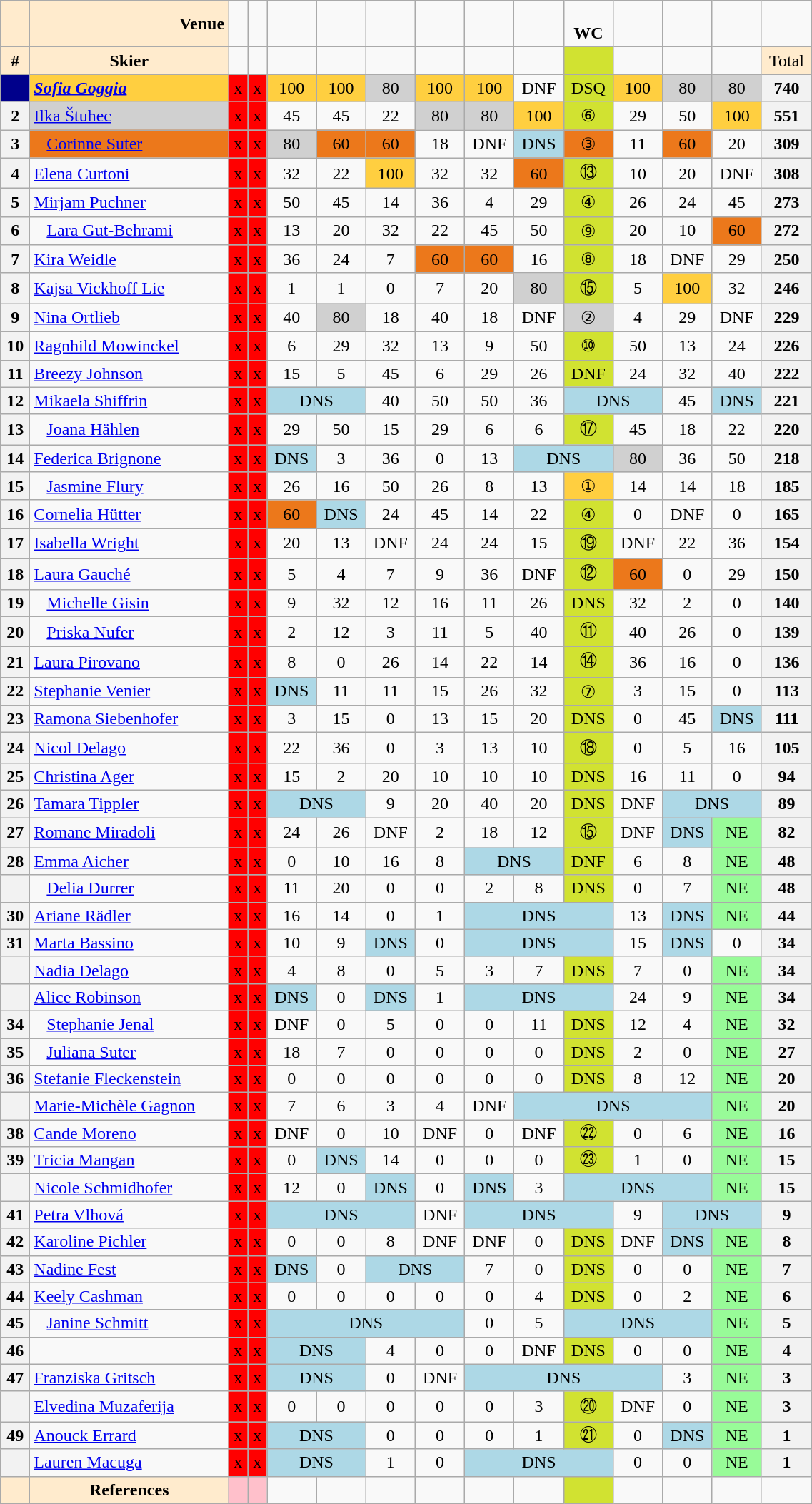<table class="wikitable" width=60% style="font-size:100%; text-align:center;">
<tr>
<td bgcolor=ffebcd></td>
<td align=right bgcolor=ffebcd><strong>Venue</strong></td>
<td></td>
<td></td>
<td></td>
<td></td>
<td></td>
<td></td>
<td></td>
<td></td>
<td><br><strong>WC</strong></td>
<td></td>
<td></td>
<td></td>
</tr>
<tr>
<td bgcolor=ffebcd><strong>#</strong></td>
<td bgcolor=ffebcd><strong>Skier</strong></td>
<td><br></td>
<td><br></td>
<td></td>
<td></td>
<td></td>
<td></td>
<td></td>
<td></td>
<td bgcolor=d1e231></td>
<td></td>
<td></td>
<td></td>
<td bgcolor=ffebcd>Total</td>
</tr>
<tr>
<td bgcolor=darkblue></td>
<td align=left bgcolor=ffcf40> <strong><em><a href='#'>Sofia Goggia</a></em></strong></td>
<td bgcolor=red>x</td>
<td bgcolor=red>x</td>
<td bgcolor=ffcf40>100</td>
<td bgcolor=ffcf40>100</td>
<td bgcolor=d0d0d0>80</td>
<td bgcolor=ffcf40>100</td>
<td bgcolor=ffcf40>100</td>
<td>DNF</td>
<td bgcolor=d1e231>DSQ</td>
<td bgcolor=ffcf40>100</td>
<td bgcolor=d0d0d0>80</td>
<td bgcolor=d0d0d0>80</td>
<th>740</th>
</tr>
<tr>
<th>2</th>
<td align=left bgcolor=d0d0d0> <a href='#'>Ilka Štuhec</a></td>
<td bgcolor=red>x</td>
<td bgcolor=red>x</td>
<td>45</td>
<td>45</td>
<td>22</td>
<td bgcolor=d0d0d0>80</td>
<td bgcolor=d0d0d0>80</td>
<td bgcolor=ffcf40>100</td>
<td bgcolor=d1e231>⑥</td>
<td>29</td>
<td>50</td>
<td bgcolor=ffcf40>100</td>
<th>551</th>
</tr>
<tr>
<th>3</th>
<td align=left bgcolor=ec781b>   <a href='#'>Corinne Suter</a></td>
<td bgcolor=red>x</td>
<td bgcolor=red>x</td>
<td bgcolor=d0d0d0>80</td>
<td bgcolor=ec781b>60</td>
<td bgcolor=ec781b>60</td>
<td>18</td>
<td>DNF</td>
<td bgcolor=add8e6>DNS</td>
<td bgcolor=ec781b>③</td>
<td>11</td>
<td bgcolor=ec781b>60</td>
<td>20</td>
<th>309</th>
</tr>
<tr>
<th>4</th>
<td align=left> <a href='#'>Elena Curtoni</a></td>
<td bgcolor=red>x</td>
<td bgcolor=red>x</td>
<td>32</td>
<td>22</td>
<td bgcolor=ffcf40>100</td>
<td>32</td>
<td>32</td>
<td bgcolor=ec781b>60</td>
<td bgcolor=d1e231>⑬</td>
<td>10</td>
<td>20</td>
<td>DNF</td>
<th>308</th>
</tr>
<tr>
<th>5</th>
<td align=left> <a href='#'>Mirjam Puchner</a></td>
<td bgcolor=red>x</td>
<td bgcolor=red>x</td>
<td>50</td>
<td>45</td>
<td>14</td>
<td>36</td>
<td>4</td>
<td>29</td>
<td bgcolor=d1e231>④</td>
<td>26</td>
<td>24</td>
<td>45</td>
<th>273</th>
</tr>
<tr>
<th>6</th>
<td align=left>   <a href='#'>Lara Gut-Behrami</a></td>
<td bgcolor=red>x</td>
<td bgcolor=red>x</td>
<td>13</td>
<td>20</td>
<td>32</td>
<td>22</td>
<td>45</td>
<td>50</td>
<td bgcolor=d1e231>⑨</td>
<td>20</td>
<td>10</td>
<td bgcolor=ec781b>60</td>
<th>272</th>
</tr>
<tr>
<th>7</th>
<td align=left> <a href='#'>Kira Weidle</a></td>
<td bgcolor=red>x</td>
<td bgcolor=red>x</td>
<td>36</td>
<td>24</td>
<td>7</td>
<td bgcolor=ec781b>60</td>
<td bgcolor=ec781b>60</td>
<td>16</td>
<td bgcolor=d1e231>⑧</td>
<td>18</td>
<td>DNF</td>
<td>29</td>
<th>250</th>
</tr>
<tr>
<th>8</th>
<td align=left> <a href='#'>Kajsa Vickhoff Lie</a></td>
<td bgcolor=red>x</td>
<td bgcolor=red>x</td>
<td>1</td>
<td>1</td>
<td>0</td>
<td>7</td>
<td>20</td>
<td bgcolor=d0d0d0>80</td>
<td bgcolor=d1e231>⑮</td>
<td>5</td>
<td bgcolor=ffcf40>100</td>
<td>32</td>
<th>246</th>
</tr>
<tr>
<th>9</th>
<td align=left> <a href='#'>Nina Ortlieb</a></td>
<td bgcolor=red>x</td>
<td bgcolor=red>x</td>
<td>40</td>
<td bgcolor=d0d0d0>80</td>
<td>18</td>
<td>40</td>
<td>18</td>
<td>DNF</td>
<td bgcolor=d0d0d0>②</td>
<td>4</td>
<td>29</td>
<td>DNF</td>
<th>229</th>
</tr>
<tr>
<th>10</th>
<td align=left> <a href='#'>Ragnhild Mowinckel</a></td>
<td bgcolor=red>x</td>
<td bgcolor=red>x</td>
<td>6</td>
<td>29</td>
<td>32</td>
<td>13</td>
<td>9</td>
<td>50</td>
<td bgcolor=d1e231>⑩</td>
<td>50</td>
<td>13</td>
<td>24</td>
<th>226</th>
</tr>
<tr>
<th>11</th>
<td align=left> <a href='#'>Breezy Johnson</a></td>
<td bgcolor=red>x</td>
<td bgcolor=red>x</td>
<td>15</td>
<td>5</td>
<td>45</td>
<td>6</td>
<td>29</td>
<td>26</td>
<td bgcolor=d1e231>DNF</td>
<td>24</td>
<td>32</td>
<td>40</td>
<th>222</th>
</tr>
<tr>
<th>12</th>
<td align=left> <a href='#'>Mikaela Shiffrin</a></td>
<td bgcolor=red>x</td>
<td bgcolor=red>x</td>
<td colspan=2 bgcolor=add8e6>DNS</td>
<td>40</td>
<td>50</td>
<td>50</td>
<td>36</td>
<td colspan=2 bgcolor=add8e6>DNS</td>
<td>45</td>
<td bgcolor=add8e6>DNS</td>
<th>221</th>
</tr>
<tr>
<th>13</th>
<td align=left>   <a href='#'>Joana Hählen</a></td>
<td bgcolor=red>x</td>
<td bgcolor=red>x</td>
<td>29</td>
<td>50</td>
<td>15</td>
<td>29</td>
<td>6</td>
<td>6</td>
<td bgcolor=d1e231>⑰</td>
<td>45</td>
<td>18</td>
<td>22</td>
<th>220</th>
</tr>
<tr>
<th>14</th>
<td align=left> <a href='#'>Federica Brignone</a></td>
<td bgcolor=red>x</td>
<td bgcolor=red>x</td>
<td bgcolor=add8e6>DNS</td>
<td>3</td>
<td>36</td>
<td>0</td>
<td>13</td>
<td colspan=2 bgcolor=add8e6>DNS</td>
<td bgcolor=d0d0d0>80</td>
<td>36</td>
<td>50</td>
<th>218</th>
</tr>
<tr>
<th>15</th>
<td align=left>   <a href='#'>Jasmine Flury</a></td>
<td bgcolor=red>x</td>
<td bgcolor=red>x</td>
<td>26</td>
<td>16</td>
<td>50</td>
<td>26</td>
<td>8</td>
<td>13</td>
<td bgcolor=ffcf40>①</td>
<td>14</td>
<td>14</td>
<td>18</td>
<th>185</th>
</tr>
<tr>
<th>16</th>
<td align=left> <a href='#'>Cornelia Hütter</a></td>
<td bgcolor=red>x</td>
<td bgcolor=red>x</td>
<td bgcolor=ec781b>60</td>
<td bgcolor=add8e6>DNS</td>
<td>24</td>
<td>45</td>
<td>14</td>
<td>22</td>
<td bgcolor=d1e231>④</td>
<td>0</td>
<td>DNF</td>
<td>0</td>
<th>165</th>
</tr>
<tr>
<th>17</th>
<td align=left> <a href='#'>Isabella Wright</a></td>
<td bgcolor=red>x</td>
<td bgcolor=red>x</td>
<td>20</td>
<td>13</td>
<td>DNF</td>
<td>24</td>
<td>24</td>
<td>15</td>
<td bgcolor=d1e231>⑲</td>
<td>DNF</td>
<td>22</td>
<td>36</td>
<th>154</th>
</tr>
<tr>
<th>18</th>
<td align=left> <a href='#'>Laura Gauché</a></td>
<td bgcolor=red>x</td>
<td bgcolor=red>x</td>
<td>5</td>
<td>4</td>
<td>7</td>
<td>9</td>
<td>36</td>
<td>DNF</td>
<td bgcolor=d1e231>⑫</td>
<td bgcolor=ec781b>60</td>
<td>0</td>
<td>29</td>
<th>150</th>
</tr>
<tr>
<th>19</th>
<td align=left>   <a href='#'>Michelle Gisin</a></td>
<td bgcolor=red>x</td>
<td bgcolor=red>x</td>
<td>9</td>
<td>32</td>
<td>12</td>
<td>16</td>
<td>11</td>
<td>26</td>
<td bgcolor=d1e231>DNS</td>
<td>32</td>
<td>2</td>
<td>0</td>
<th>140</th>
</tr>
<tr>
<th>20</th>
<td align=left>   <a href='#'>Priska Nufer</a></td>
<td bgcolor=red>x</td>
<td bgcolor=red>x</td>
<td>2</td>
<td>12</td>
<td>3</td>
<td>11</td>
<td>5</td>
<td>40</td>
<td bgcolor=d1e231>⑪</td>
<td>40</td>
<td>26</td>
<td>0</td>
<th>139</th>
</tr>
<tr>
<th>21</th>
<td align=left> <a href='#'>Laura Pirovano</a></td>
<td bgcolor=red>x</td>
<td bgcolor=red>x</td>
<td>8</td>
<td>0</td>
<td>26</td>
<td>14</td>
<td>22</td>
<td>14</td>
<td bgcolor=d1e231>⑭</td>
<td>36</td>
<td>16</td>
<td>0</td>
<th>136</th>
</tr>
<tr>
<th>22</th>
<td align=left> <a href='#'>Stephanie Venier</a></td>
<td bgcolor=red>x</td>
<td bgcolor=red>x</td>
<td bgcolor=add8e6>DNS</td>
<td>11</td>
<td>11</td>
<td>15</td>
<td>26</td>
<td>32</td>
<td bgcolor=d1e231>⑦</td>
<td>3</td>
<td>15</td>
<td>0</td>
<th>113</th>
</tr>
<tr>
<th>23</th>
<td align=left> <a href='#'>Ramona Siebenhofer</a></td>
<td bgcolor=red>x</td>
<td bgcolor=red>x</td>
<td>3</td>
<td>15</td>
<td>0</td>
<td>13</td>
<td>15</td>
<td>20</td>
<td bgcolor=d1e231>DNS</td>
<td>0</td>
<td>45</td>
<td bgcolor=add8e6>DNS</td>
<th>111</th>
</tr>
<tr>
<th>24</th>
<td align=left> <a href='#'>Nicol Delago</a></td>
<td bgcolor=red>x</td>
<td bgcolor=red>x</td>
<td>22</td>
<td>36</td>
<td>0</td>
<td>3</td>
<td>13</td>
<td>10</td>
<td bgcolor=d1e231>⑱</td>
<td>0</td>
<td>5</td>
<td>16</td>
<th>105</th>
</tr>
<tr>
<th>25</th>
<td align=left> <a href='#'>Christina Ager</a></td>
<td bgcolor=red>x</td>
<td bgcolor=red>x</td>
<td>15</td>
<td>2</td>
<td>20</td>
<td>10</td>
<td>10</td>
<td>10</td>
<td bgcolor=d1e231>DNS</td>
<td>16</td>
<td>11</td>
<td>0</td>
<th>94</th>
</tr>
<tr>
<th>26</th>
<td align=left> <a href='#'>Tamara Tippler</a></td>
<td bgcolor=red>x</td>
<td bgcolor=red>x</td>
<td colspan=2 bgcolor=add8e6>DNS</td>
<td>9</td>
<td>20</td>
<td>40</td>
<td>20</td>
<td bgcolor=d1e231>DNS</td>
<td>DNF</td>
<td colspan=2 bgcolor=add8e6>DNS</td>
<th>89</th>
</tr>
<tr>
<th>27</th>
<td align=left> <a href='#'>Romane Miradoli</a></td>
<td bgcolor=red>x</td>
<td bgcolor=red>x</td>
<td>24</td>
<td>26</td>
<td>DNF</td>
<td>2</td>
<td>18</td>
<td>12</td>
<td bgcolor=d1e231>⑮</td>
<td>DNF</td>
<td bgcolor=add8e6>DNS</td>
<td bgcolor=palegreen>NE</td>
<th>82</th>
</tr>
<tr>
<th>28</th>
<td align=left> <a href='#'>Emma Aicher</a></td>
<td bgcolor=red>x</td>
<td bgcolor=red>x</td>
<td>0</td>
<td>10</td>
<td>16</td>
<td>8</td>
<td colspan=2 bgcolor=add8e6>DNS</td>
<td bgcolor=d1e231>DNF</td>
<td>6</td>
<td>8</td>
<td bgcolor=palegreen>NE</td>
<th>48</th>
</tr>
<tr>
<th></th>
<td align=left>   <a href='#'>Delia Durrer</a></td>
<td bgcolor=red>x</td>
<td bgcolor=red>x</td>
<td>11</td>
<td>20</td>
<td>0</td>
<td>0</td>
<td>2</td>
<td>8</td>
<td bgcolor=d1e231>DNS</td>
<td>0</td>
<td>7</td>
<td bgcolor=palegreen>NE</td>
<th>48</th>
</tr>
<tr>
<th>30</th>
<td align=left> <a href='#'>Ariane Rädler</a></td>
<td bgcolor=red>x</td>
<td bgcolor=red>x</td>
<td>16</td>
<td>14</td>
<td>0</td>
<td>1</td>
<td colspan=3 bgcolor=add8e6>DNS</td>
<td>13</td>
<td bgcolor=add8e6>DNS</td>
<td bgcolor=palegreen>NE</td>
<th>44</th>
</tr>
<tr>
<th>31</th>
<td align=left> <a href='#'>Marta Bassino</a></td>
<td bgcolor=red>x</td>
<td bgcolor=red>x</td>
<td>10</td>
<td>9</td>
<td bgcolor=add8e6>DNS</td>
<td>0</td>
<td colspan=3 bgcolor=add8e6>DNS</td>
<td>15</td>
<td bgcolor=add8e6>DNS</td>
<td>0</td>
<th>34</th>
</tr>
<tr>
<th></th>
<td align=left> <a href='#'>Nadia Delago</a></td>
<td bgcolor=red>x</td>
<td bgcolor=red>x</td>
<td>4</td>
<td>8</td>
<td>0</td>
<td>5</td>
<td>3</td>
<td>7</td>
<td bgcolor=d1e231>DNS</td>
<td>7</td>
<td>0</td>
<td bgcolor=palegreen>NE</td>
<th>34</th>
</tr>
<tr>
<th></th>
<td align=left> <a href='#'>Alice Robinson</a></td>
<td bgcolor=red>x</td>
<td bgcolor=red>x</td>
<td bgcolor=add8e6>DNS</td>
<td>0</td>
<td bgcolor=add8e6>DNS</td>
<td>1</td>
<td colspan=3 bgcolor=add8e6>DNS</td>
<td>24</td>
<td>9</td>
<td bgcolor=palegreen>NE</td>
<th>34</th>
</tr>
<tr>
<th>34</th>
<td align=left>   <a href='#'>Stephanie Jenal</a></td>
<td bgcolor=red>x</td>
<td bgcolor=red>x</td>
<td>DNF</td>
<td>0</td>
<td>5</td>
<td>0</td>
<td>0</td>
<td>11</td>
<td bgcolor=d1e231>DNS</td>
<td>12</td>
<td>4</td>
<td bgcolor=palegreen>NE</td>
<th>32</th>
</tr>
<tr>
<th>35</th>
<td align=left>   <a href='#'>Juliana Suter</a></td>
<td bgcolor=red>x</td>
<td bgcolor=red>x</td>
<td>18</td>
<td>7</td>
<td>0</td>
<td>0</td>
<td>0</td>
<td>0</td>
<td bgcolor=d1e231>DNS</td>
<td>2</td>
<td>0</td>
<td bgcolor=palegreen>NE</td>
<th>27</th>
</tr>
<tr>
<th>36</th>
<td align=left> <a href='#'>Stefanie Fleckenstein</a></td>
<td bgcolor=red>x</td>
<td bgcolor=red>x</td>
<td>0</td>
<td>0</td>
<td>0</td>
<td>0</td>
<td>0</td>
<td>0</td>
<td bgcolor=d1e231>DNS</td>
<td>8</td>
<td>12</td>
<td bgcolor=palegreen>NE</td>
<th>20</th>
</tr>
<tr>
<th></th>
<td align=left> <a href='#'>Marie-Michèle Gagnon</a></td>
<td bgcolor=red>x</td>
<td bgcolor=red>x</td>
<td>7</td>
<td>6</td>
<td>3</td>
<td>4</td>
<td>DNF</td>
<td colspan=4 bgcolor=add8e6>DNS</td>
<td bgcolor=palegreen>NE</td>
<th>20</th>
</tr>
<tr>
<th>38</th>
<td align=left> <a href='#'>Cande Moreno</a></td>
<td bgcolor=red>x</td>
<td bgcolor=red>x</td>
<td>DNF</td>
<td>0</td>
<td>10</td>
<td>DNF</td>
<td>0</td>
<td>DNF</td>
<td bgcolor=d1e231>㉒</td>
<td>0</td>
<td>6</td>
<td bgcolor=palegreen>NE</td>
<th>16</th>
</tr>
<tr>
<th>39</th>
<td align=left> <a href='#'>Tricia Mangan</a></td>
<td bgcolor=red>x</td>
<td bgcolor=red>x</td>
<td>0</td>
<td bgcolor=add8e6>DNS</td>
<td>14</td>
<td>0</td>
<td>0</td>
<td>0</td>
<td bgcolor=d1e231>㉓</td>
<td>1</td>
<td>0</td>
<td bgcolor=palegreen>NE</td>
<th>15</th>
</tr>
<tr>
<th></th>
<td align=left> <a href='#'>Nicole Schmidhofer</a></td>
<td bgcolor=red>x</td>
<td bgcolor=red>x</td>
<td>12</td>
<td>0</td>
<td bgcolor=add8e6>DNS</td>
<td>0</td>
<td bgcolor=add8e6>DNS</td>
<td>3</td>
<td colspan=3 bgcolor=add8e6>DNS</td>
<td bgcolor=palegreen>NE</td>
<th>15</th>
</tr>
<tr>
<th>41</th>
<td align=left> <a href='#'>Petra Vlhová</a></td>
<td bgcolor=red>x</td>
<td bgcolor=red>x</td>
<td colspan=3 bgcolor=add8e6>DNS</td>
<td>DNF</td>
<td colspan=3 bgcolor=add8e6>DNS</td>
<td>9</td>
<td colspan=2 bgcolor=add8e6>DNS</td>
<th>9</th>
</tr>
<tr>
<th>42</th>
<td align=left> <a href='#'>Karoline Pichler</a></td>
<td bgcolor=red>x</td>
<td bgcolor=red>x</td>
<td>0</td>
<td>0</td>
<td>8</td>
<td>DNF</td>
<td>DNF</td>
<td>0</td>
<td bgcolor=d1e231>DNS</td>
<td>DNF</td>
<td bgcolor=add8e6>DNS</td>
<td bgcolor=palegreen>NE</td>
<th>8</th>
</tr>
<tr>
<th>43</th>
<td align=left> <a href='#'>Nadine Fest</a></td>
<td bgcolor=red>x</td>
<td bgcolor=red>x</td>
<td bgcolor=add8e6>DNS</td>
<td>0</td>
<td colspan=2 bgcolor=add8e6>DNS</td>
<td>7</td>
<td>0</td>
<td bgcolor=d1e231>DNS</td>
<td>0</td>
<td>0</td>
<td bgcolor=palegreen>NE</td>
<th>7</th>
</tr>
<tr>
<th>44</th>
<td align=left> <a href='#'>Keely Cashman</a></td>
<td bgcolor=red>x</td>
<td bgcolor=red>x</td>
<td>0</td>
<td>0</td>
<td>0</td>
<td>0</td>
<td>0</td>
<td>4</td>
<td bgcolor=d1e231>DNS</td>
<td>0</td>
<td>2</td>
<td bgcolor=palegreen>NE</td>
<th>6</th>
</tr>
<tr>
<th>45</th>
<td align=left>   <a href='#'>Janine Schmitt</a></td>
<td bgcolor=red>x</td>
<td bgcolor=red>x</td>
<td colspan=4 bgcolor=add8e6>DNS</td>
<td>0</td>
<td>5</td>
<td colspan=3 bgcolor=add8e6>DNS</td>
<td bgcolor=palegreen>NE</td>
<th>5</th>
</tr>
<tr>
<th>46</th>
<td align=left></td>
<td bgcolor=red>x</td>
<td bgcolor=red>x</td>
<td colspan=2 bgcolor=add8e6>DNS</td>
<td>4</td>
<td>0</td>
<td>0</td>
<td>DNF</td>
<td bgcolor=d1e231>DNS</td>
<td>0</td>
<td>0</td>
<td bgcolor=palegreen>NE</td>
<th>4</th>
</tr>
<tr>
<th>47</th>
<td align=left> <a href='#'>Franziska Gritsch</a></td>
<td bgcolor=red>x</td>
<td bgcolor=red>x</td>
<td colspan=2 bgcolor=add8e6>DNS</td>
<td>0</td>
<td>DNF</td>
<td colspan=4 bgcolor=add8e6>DNS</td>
<td>3</td>
<td bgcolor=palegreen>NE</td>
<th>3</th>
</tr>
<tr>
<th></th>
<td align=left> <a href='#'>Elvedina Muzaferija</a></td>
<td bgcolor=red>x</td>
<td bgcolor=red>x</td>
<td>0</td>
<td>0</td>
<td>0</td>
<td>0</td>
<td>0</td>
<td>3</td>
<td bgcolor=d1e231>⑳</td>
<td>DNF</td>
<td>0</td>
<td bgcolor=palegreen>NE</td>
<th>3</th>
</tr>
<tr>
<th>49</th>
<td align=left> <a href='#'>Anouck Errard</a></td>
<td bgcolor=red>x</td>
<td bgcolor=red>x</td>
<td colspan=2 bgcolor=add8e6>DNS</td>
<td>0</td>
<td>0</td>
<td>0</td>
<td>1</td>
<td bgcolor=d1e231>㉑</td>
<td>0</td>
<td bgcolor=add8e6>DNS</td>
<td bgcolor=palegreen>NE</td>
<th>1</th>
</tr>
<tr>
<th></th>
<td align=left> <a href='#'>Lauren Macuga</a></td>
<td bgcolor=red>x</td>
<td bgcolor=red>x</td>
<td colspan=2 bgcolor=add8e6>DNS</td>
<td>1</td>
<td>0</td>
<td colspan=3 bgcolor=add8e6>DNS</td>
<td>0</td>
<td>0</td>
<td bgcolor=palegreen>NE</td>
<th>1</th>
</tr>
<tr>
<td bgcolor=ffebcd></td>
<td bgcolor=ffebcd><strong>References</strong></td>
<td bgcolor=pink></td>
<td bgcolor=pink></td>
<td></td>
<td></td>
<td></td>
<td></td>
<td></td>
<td></td>
<td bgcolor=d1e231></td>
<td></td>
<td></td>
<td></td>
</tr>
</table>
